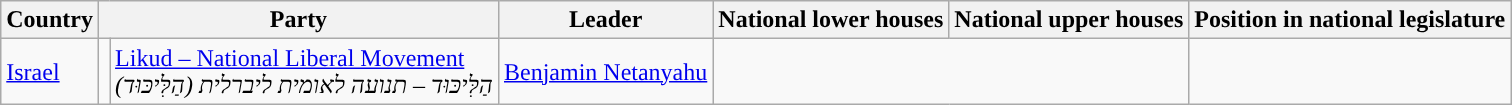<table class="wikitable sortable">
<tr>
<th>Country</th>
<th colspan="2" style="width:200px">Party</th>
<th>Leader</th>
<th>National lower houses</th>
<th>National upper houses</th>
<th>Position in national legislature</th>
</tr>
<tr>
<td> <a href='#'>Israel</a></td>
<td style="background:"></td>
<td><a href='#'>Likud – National Liberal Movement</a><br><em>הַלִּיכּוּד – תנועה לאומית ליברלית (הַלִּיכּוּד)</em></td>
<td><a href='#'>Benjamin Netanyahu</a></td>
<td colspan="2"></td>
<td></td>
</tr>
</table>
